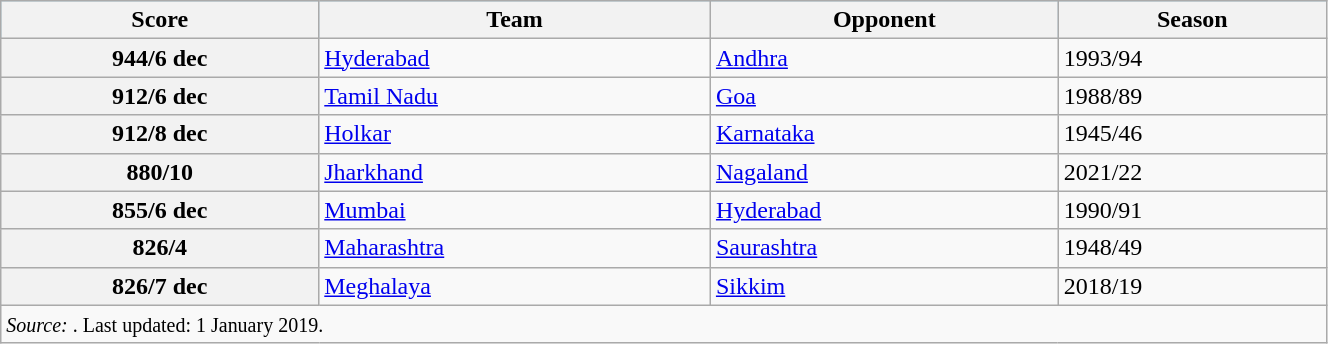<table class="wikitable" width=70%>
<tr bgcolor=#87cef>
<th>Score</th>
<th>Team</th>
<th>Opponent</th>
<th>Season</th>
</tr>
<tr>
<th>944/6 dec</th>
<td><a href='#'>Hyderabad</a></td>
<td><a href='#'>Andhra</a></td>
<td>1993/94</td>
</tr>
<tr>
<th>912/6 dec</th>
<td><a href='#'>Tamil Nadu</a></td>
<td><a href='#'>Goa</a></td>
<td>1988/89</td>
</tr>
<tr>
<th>912/8 dec</th>
<td><a href='#'>Holkar</a></td>
<td><a href='#'>Karnataka</a></td>
<td>1945/46</td>
</tr>
<tr>
<th>880/10</th>
<td><a href='#'>Jharkhand</a></td>
<td><a href='#'>Nagaland</a></td>
<td>2021/22</td>
</tr>
<tr>
<th>855/6 dec</th>
<td><a href='#'>Mumbai</a></td>
<td><a href='#'>Hyderabad</a></td>
<td>1990/91</td>
</tr>
<tr>
<th>826/4</th>
<td><a href='#'>Maharashtra</a></td>
<td><a href='#'>Saurashtra</a></td>
<td>1948/49</td>
</tr>
<tr>
<th>826/7 dec</th>
<td><a href='#'>Meghalaya</a></td>
<td><a href='#'>Sikkim</a></td>
<td>2018/19</td>
</tr>
<tr>
<td colspan="4"><small><em>Source: </em>. Last updated: 1 January 2019.</small></td>
</tr>
</table>
